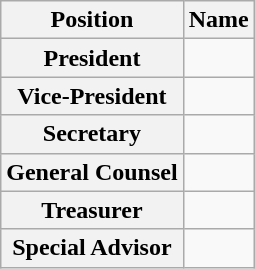<table class="wikitable sortable" style="text-align:center">
<tr>
<th>Position</th>
<th>Name</th>
</tr>
<tr>
<th>President</th>
<td></td>
</tr>
<tr>
<th>Vice-President</th>
<td></td>
</tr>
<tr>
<th>Secretary</th>
<td></td>
</tr>
<tr>
<th>General Counsel</th>
<td></td>
</tr>
<tr>
<th>Treasurer</th>
<td></td>
</tr>
<tr>
<th>Special Advisor</th>
<td></td>
</tr>
</table>
